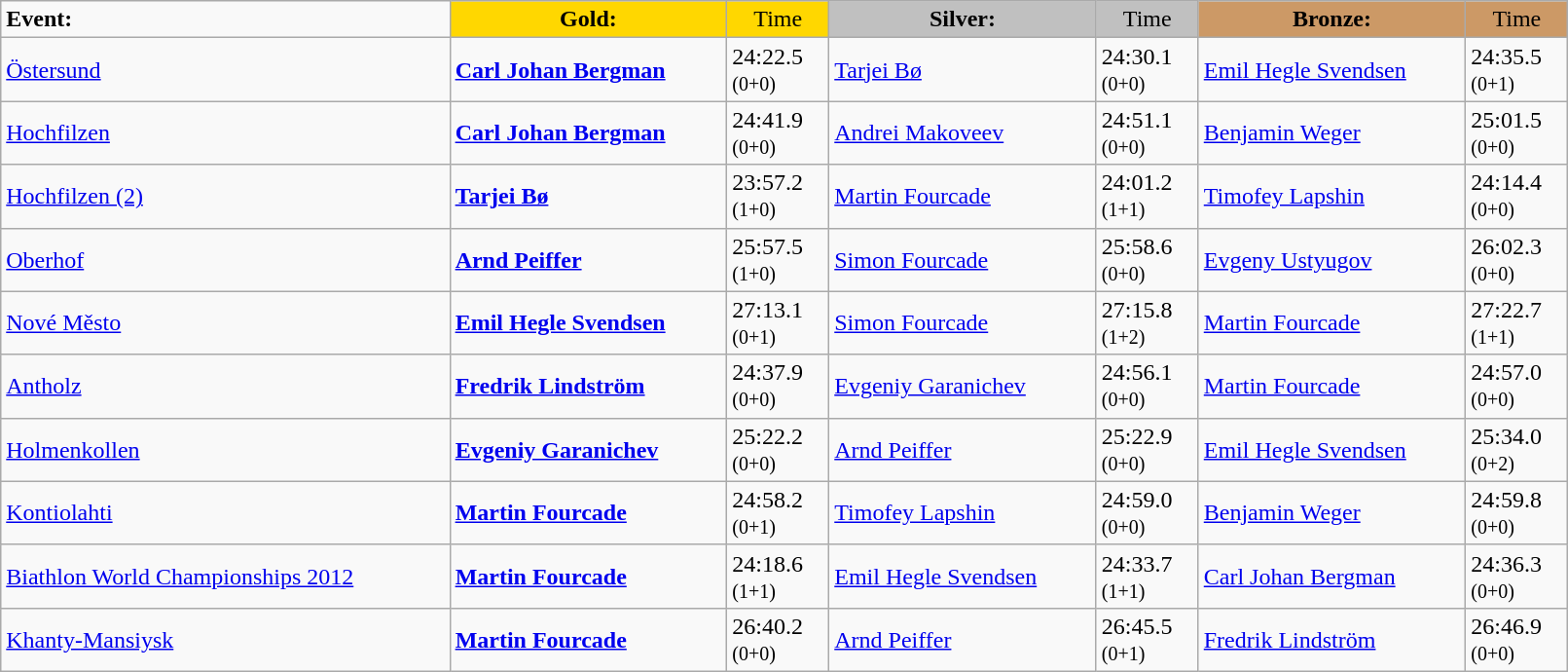<table class="wikitable" width=85%>
<tr>
<td><strong>Event:</strong></td>
<td style="text-align:center;background-color:gold;"><strong>Gold:</strong></td>
<td style="text-align:center;background-color:gold;">Time</td>
<td style="text-align:center;background-color:silver;"><strong>Silver:</strong></td>
<td style="text-align:center;background-color:silver;">Time</td>
<td style="text-align:center;background-color:#CC9966;"><strong>Bronze:</strong></td>
<td style="text-align:center;background-color:#CC9966;">Time</td>
</tr>
<tr>
<td><a href='#'>Östersund</a><br></td>
<td><strong><a href='#'>Carl Johan Bergman</a></strong><br><small></small></td>
<td>24:22.5<br><small>(0+0)</small></td>
<td><a href='#'>Tarjei Bø</a><br><small></small></td>
<td>24:30.1<br><small>(0+0)</small></td>
<td><a href='#'>Emil Hegle Svendsen</a><br><small></small></td>
<td>24:35.5<br><small>(0+1)</small></td>
</tr>
<tr>
<td><a href='#'>Hochfilzen</a><br></td>
<td><strong><a href='#'>Carl Johan Bergman</a></strong><br><small></small></td>
<td>24:41.9<br><small>(0+0)</small></td>
<td><a href='#'>Andrei Makoveev</a><br><small></small></td>
<td>24:51.1<br><small>(0+0)</small></td>
<td><a href='#'>Benjamin Weger</a><br><small></small></td>
<td>25:01.5<br><small>(0+0)</small></td>
</tr>
<tr>
<td><a href='#'>Hochfilzen (2)</a><br></td>
<td><strong><a href='#'>Tarjei Bø</a></strong><br><small></small></td>
<td>23:57.2<br><small>(1+0)</small></td>
<td><a href='#'>Martin Fourcade</a><br><small></small></td>
<td>24:01.2<br><small>(1+1)</small></td>
<td><a href='#'>Timofey Lapshin</a><br><small></small></td>
<td>24:14.4<br><small>(0+0)</small></td>
</tr>
<tr>
<td><a href='#'>Oberhof</a><br><em></em></td>
<td><strong><a href='#'>Arnd Peiffer</a></strong><br><small></small></td>
<td>25:57.5<br><small>(1+0)</small></td>
<td><a href='#'>Simon Fourcade</a><br><small></small></td>
<td>25:58.6<br><small>(0+0)</small></td>
<td><a href='#'>Evgeny Ustyugov</a><br><small></small></td>
<td>26:02.3<br><small>(0+0)</small></td>
</tr>
<tr>
<td><a href='#'>Nové Město</a><br><em></em></td>
<td><strong><a href='#'>Emil Hegle Svendsen</a></strong><br><small></small></td>
<td>27:13.1<br><small>(0+1)</small></td>
<td><a href='#'>Simon Fourcade</a><br><small></small></td>
<td>27:15.8<br><small>(1+2)</small></td>
<td><a href='#'>Martin Fourcade</a><br><small></small></td>
<td>27:22.7<br><small>(1+1)</small></td>
</tr>
<tr>
<td><a href='#'>Antholz</a><br></td>
<td><strong><a href='#'>Fredrik Lindström</a></strong><br><small></small></td>
<td>24:37.9<br><small>(0+0)</small></td>
<td><a href='#'>Evgeniy Garanichev</a><br><small></small></td>
<td>24:56.1<br><small>(0+0)</small></td>
<td><a href='#'>Martin Fourcade</a><br><small></small></td>
<td>24:57.0<br><small>(0+0)</small></td>
</tr>
<tr>
<td><a href='#'>Holmenkollen</a><br></td>
<td><strong><a href='#'>Evgeniy Garanichev</a></strong><br><small></small></td>
<td>25:22.2<br><small>(0+0)</small></td>
<td><a href='#'>Arnd Peiffer</a><br><small></small></td>
<td>25:22.9<br><small>(0+0)</small></td>
<td><a href='#'>Emil Hegle Svendsen</a><br><small></small></td>
<td>25:34.0<br><small>(0+2)</small></td>
</tr>
<tr>
<td><a href='#'>Kontiolahti</a><br></td>
<td><strong><a href='#'>Martin Fourcade</a></strong><br><small></small></td>
<td>24:58.2<br><small>(0+1)</small></td>
<td><a href='#'>Timofey Lapshin</a><br><small></small></td>
<td>24:59.0<br><small>(0+0)</small></td>
<td><a href='#'>Benjamin Weger</a><br><small></small></td>
<td>24:59.8<br><small>(0+0)</small></td>
</tr>
<tr>
<td><a href='#'>Biathlon World Championships 2012</a><br></td>
<td><strong><a href='#'>Martin Fourcade</a></strong><br><small></small></td>
<td>24:18.6<br><small>(1+1)</small></td>
<td><a href='#'>Emil Hegle Svendsen</a><br><small></small></td>
<td>24:33.7<br><small>(1+1)</small></td>
<td><a href='#'>Carl Johan Bergman</a><br><small></small></td>
<td>24:36.3<br><small>(0+0)</small></td>
</tr>
<tr>
<td><a href='#'>Khanty-Mansiysk</a><br></td>
<td><strong><a href='#'>Martin Fourcade</a></strong><br><small></small></td>
<td>26:40.2<br><small>(0+0)</small></td>
<td><a href='#'>Arnd Peiffer</a><br><small></small></td>
<td>26:45.5<br><small>(0+1)</small></td>
<td><a href='#'>Fredrik Lindström</a><br><small></small></td>
<td>26:46.9<br><small>(0+0)</small></td>
</tr>
</table>
